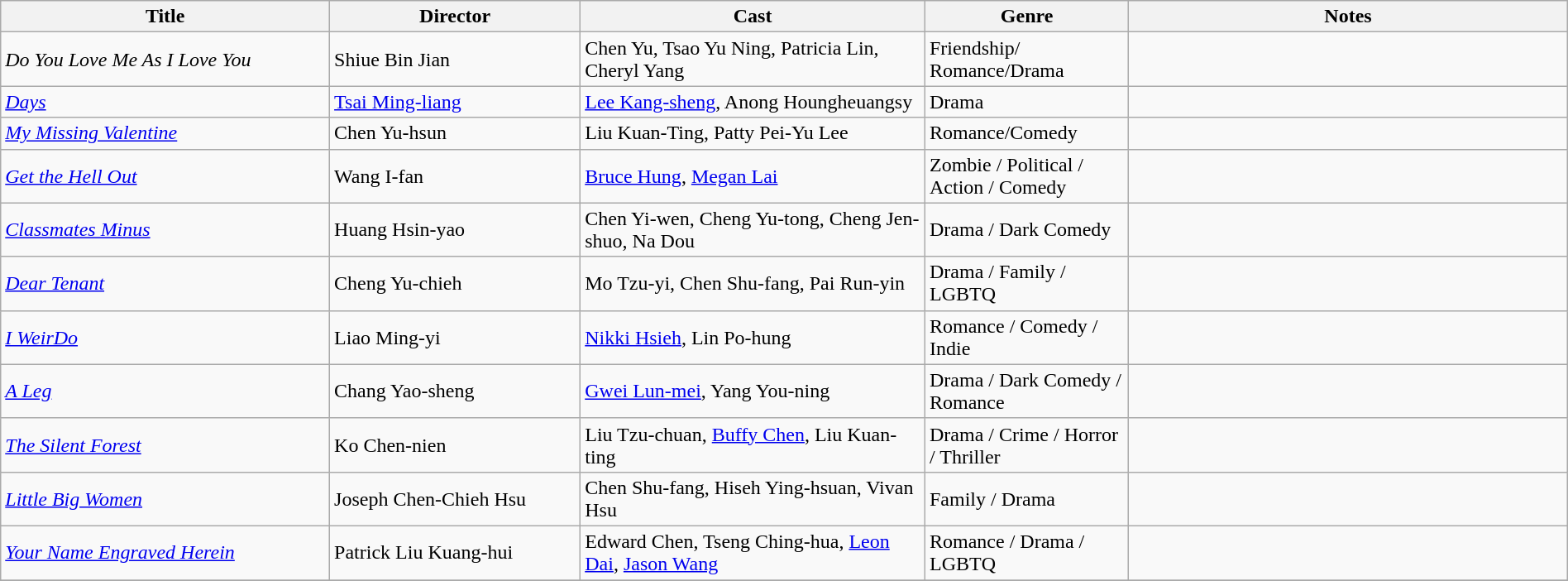<table class="wikitable sortable" width= "100%">
<tr>
<th width=21%>Title</th>
<th width=16%>Director</th>
<th class="unsortable" width=22%>Cast</th>
<th width=13%>Genre</th>
<th class="unsortable" width=28%>Notes</th>
</tr>
<tr>
<td><em>Do You Love Me As I Love You</em></td>
<td>Shiue Bin Jian</td>
<td>Chen Yu, Tsao Yu Ning, Patricia Lin, Cheryl Yang</td>
<td>Friendship/ Romance/Drama</td>
<td></td>
</tr>
<tr>
<td><em><a href='#'>Days</a></em></td>
<td><a href='#'>Tsai Ming-liang</a></td>
<td><a href='#'>Lee Kang-sheng</a>, Anong Houngheuangsy</td>
<td>Drama</td>
<td></td>
</tr>
<tr>
<td><em><a href='#'>My Missing Valentine</a></em></td>
<td>Chen Yu-hsun</td>
<td>Liu Kuan-Ting, Patty Pei-Yu Lee</td>
<td>Romance/Comedy</td>
<td></td>
</tr>
<tr>
<td><em><a href='#'>Get the Hell Out</a></em></td>
<td>Wang I-fan</td>
<td><a href='#'>Bruce Hung</a>, <a href='#'>Megan Lai</a></td>
<td>Zombie / Political / Action / Comedy</td>
<td></td>
</tr>
<tr>
<td><em><a href='#'>Classmates Minus</a></em></td>
<td>Huang Hsin-yao</td>
<td>Chen Yi-wen, Cheng Yu-tong, Cheng Jen-shuo, Na Dou</td>
<td>Drama / Dark Comedy</td>
<td></td>
</tr>
<tr>
<td><em><a href='#'>Dear Tenant</a></em></td>
<td>Cheng Yu-chieh</td>
<td>Mo Tzu-yi, Chen Shu-fang, Pai Run-yin</td>
<td>Drama / Family / LGBTQ</td>
<td></td>
</tr>
<tr>
<td><em><a href='#'>I WeirDo</a></em></td>
<td>Liao Ming-yi</td>
<td><a href='#'>Nikki Hsieh</a>, Lin Po-hung</td>
<td>Romance / Comedy / Indie</td>
<td></td>
</tr>
<tr>
<td><em><a href='#'>A Leg</a></em></td>
<td>Chang Yao-sheng</td>
<td><a href='#'>Gwei Lun-mei</a>, Yang You-ning</td>
<td>Drama / Dark Comedy / Romance</td>
<td></td>
</tr>
<tr>
<td><em><a href='#'>The Silent Forest</a></em></td>
<td>Ko Chen-nien</td>
<td>Liu Tzu-chuan, <a href='#'>Buffy Chen</a>, Liu Kuan-ting</td>
<td>Drama / Crime / Horror / Thriller</td>
<td></td>
</tr>
<tr>
<td><em><a href='#'>Little Big Women</a></em></td>
<td>Joseph Chen-Chieh Hsu</td>
<td>Chen Shu-fang, Hiseh Ying-hsuan, Vivan Hsu</td>
<td>Family / Drama</td>
<td></td>
</tr>
<tr>
<td><em><a href='#'>Your Name Engraved Herein</a></em></td>
<td>Patrick Liu Kuang-hui</td>
<td>Edward Chen, Tseng Ching-hua, <a href='#'>Leon Dai</a>, <a href='#'>Jason Wang</a></td>
<td>Romance / Drama / LGBTQ</td>
<td></td>
</tr>
<tr>
</tr>
</table>
